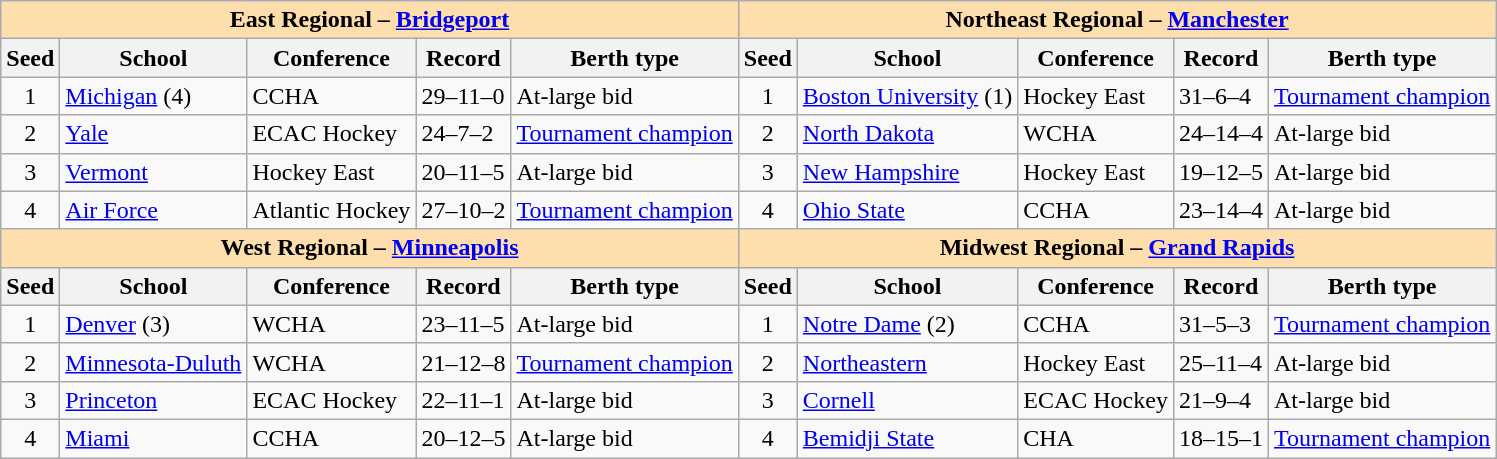<table class="wikitable">
<tr>
<th colspan="5" style="background:#ffdead;">East Regional – <a href='#'>Bridgeport</a></th>
<th colspan="5" style="background:#ffdead;">Northeast Regional – <a href='#'>Manchester</a></th>
</tr>
<tr>
<th>Seed</th>
<th>School</th>
<th>Conference</th>
<th>Record</th>
<th>Berth type</th>
<th>Seed</th>
<th>School</th>
<th>Conference</th>
<th>Record</th>
<th>Berth type</th>
</tr>
<tr>
<td align=center>1</td>
<td><a href='#'>Michigan</a> (4)</td>
<td>CCHA</td>
<td>29–11–0</td>
<td>At-large bid</td>
<td align=center>1</td>
<td><a href='#'>Boston University</a> (1)</td>
<td>Hockey East</td>
<td>31–6–4</td>
<td><a href='#'>Tournament champion</a></td>
</tr>
<tr>
<td align=center>2</td>
<td><a href='#'>Yale</a></td>
<td>ECAC Hockey</td>
<td>24–7–2</td>
<td><a href='#'>Tournament champion</a></td>
<td align=center>2</td>
<td><a href='#'>North Dakota</a></td>
<td>WCHA</td>
<td>24–14–4</td>
<td>At-large bid</td>
</tr>
<tr>
<td align=center>3</td>
<td><a href='#'>Vermont</a></td>
<td>Hockey East</td>
<td>20–11–5</td>
<td>At-large bid</td>
<td align=center>3</td>
<td><a href='#'>New Hampshire</a></td>
<td>Hockey East</td>
<td>19–12–5</td>
<td>At-large bid</td>
</tr>
<tr>
<td align=center>4</td>
<td><a href='#'>Air Force</a></td>
<td>Atlantic Hockey</td>
<td>27–10–2</td>
<td><a href='#'>Tournament champion</a></td>
<td align=center>4</td>
<td><a href='#'>Ohio State</a></td>
<td>CCHA</td>
<td>23–14–4</td>
<td>At-large bid</td>
</tr>
<tr>
<th colspan="5" style="background:#ffdead;">West Regional – <a href='#'>Minneapolis</a></th>
<th colspan="5" style="background:#ffdead;">Midwest Regional – <a href='#'>Grand Rapids</a></th>
</tr>
<tr>
<th>Seed</th>
<th>School</th>
<th>Conference</th>
<th>Record</th>
<th>Berth type</th>
<th>Seed</th>
<th>School</th>
<th>Conference</th>
<th>Record</th>
<th>Berth type</th>
</tr>
<tr>
<td align=center>1</td>
<td><a href='#'>Denver</a> (3)</td>
<td>WCHA</td>
<td>23–11–5</td>
<td>At-large bid</td>
<td align=center>1</td>
<td><a href='#'>Notre Dame</a> (2)</td>
<td>CCHA</td>
<td>31–5–3</td>
<td><a href='#'>Tournament champion</a></td>
</tr>
<tr>
<td align=center>2</td>
<td><a href='#'>Minnesota-Duluth</a></td>
<td>WCHA</td>
<td>21–12–8</td>
<td><a href='#'>Tournament champion</a></td>
<td align=center>2</td>
<td><a href='#'>Northeastern</a></td>
<td>Hockey East</td>
<td>25–11–4</td>
<td>At-large bid</td>
</tr>
<tr>
<td align=center>3</td>
<td><a href='#'>Princeton</a></td>
<td>ECAC Hockey</td>
<td>22–11–1</td>
<td>At-large bid</td>
<td align=center>3</td>
<td><a href='#'>Cornell</a></td>
<td>ECAC Hockey</td>
<td>21–9–4</td>
<td>At-large bid</td>
</tr>
<tr>
<td align=center>4</td>
<td><a href='#'>Miami</a></td>
<td>CCHA</td>
<td>20–12–5</td>
<td>At-large bid</td>
<td align=center>4</td>
<td><a href='#'>Bemidji State</a></td>
<td>CHA</td>
<td>18–15–1</td>
<td><a href='#'>Tournament champion</a></td>
</tr>
</table>
